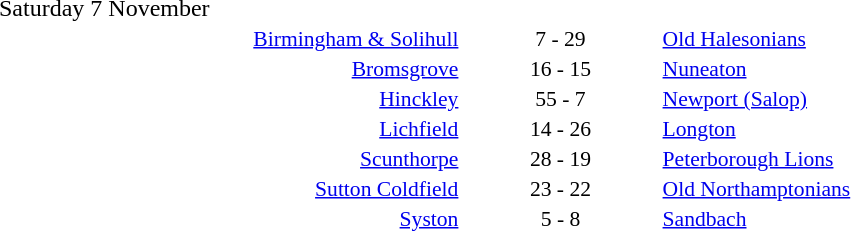<table style="width:70%;" cellspacing="1">
<tr>
<th width=35%></th>
<th width=15%></th>
<th></th>
</tr>
<tr>
<td>Saturday 7 November</td>
</tr>
<tr style=font-size:90%>
<td align=right><a href='#'>Birmingham & Solihull</a></td>
<td align=center>7 - 29</td>
<td><a href='#'>Old Halesonians</a></td>
</tr>
<tr style=font-size:90%>
<td align=right><a href='#'>Bromsgrove</a></td>
<td align=center>16 - 15</td>
<td><a href='#'>Nuneaton</a></td>
</tr>
<tr style=font-size:90%>
<td align=right><a href='#'>Hinckley</a></td>
<td align=center>55 - 7</td>
<td><a href='#'>Newport (Salop)</a></td>
</tr>
<tr style=font-size:90%>
<td align=right><a href='#'>Lichfield</a></td>
<td align=center>14 - 26</td>
<td><a href='#'>Longton</a></td>
</tr>
<tr style=font-size:90%>
<td align=right><a href='#'>Scunthorpe</a></td>
<td align=center>28 - 19</td>
<td><a href='#'>Peterborough Lions</a></td>
</tr>
<tr style=font-size:90%>
<td align=right><a href='#'>Sutton Coldfield</a></td>
<td align=center>23 - 22</td>
<td><a href='#'>Old Northamptonians</a></td>
</tr>
<tr style=font-size:90%>
<td align=right><a href='#'>Syston</a></td>
<td align=center>5 - 8</td>
<td><a href='#'>Sandbach</a></td>
</tr>
</table>
